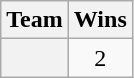<table class="wikitable sortable plainrowheaders" style="text-align:center">
<tr>
<th scope="col">Team</th>
<th scope="col">Wins</th>
</tr>
<tr>
<th scope="row"></th>
<td>2</td>
</tr>
</table>
